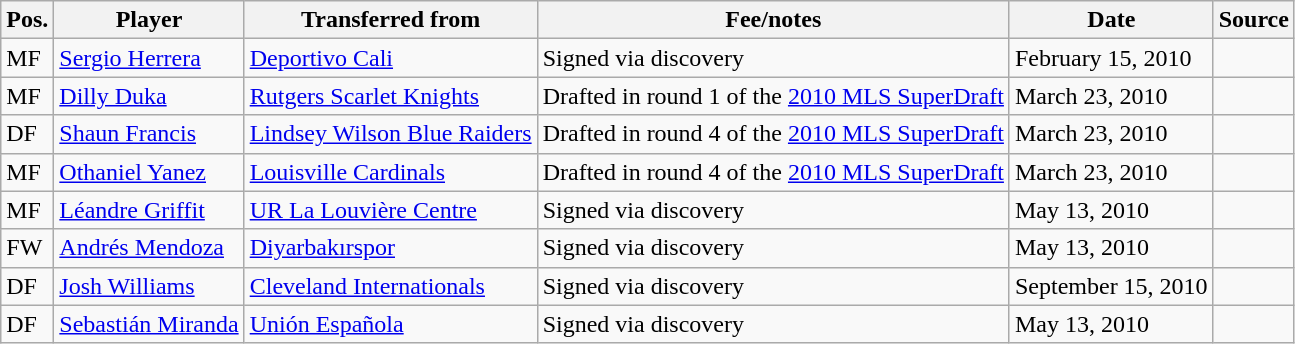<table class="wikitable sortable" style="text-align: left">
<tr>
<th><strong>Pos.</strong></th>
<th><strong>Player</strong></th>
<th><strong>Transferred from</strong></th>
<th><strong>Fee/notes</strong></th>
<th><strong>Date</strong></th>
<th><strong>Source</strong></th>
</tr>
<tr>
<td>MF</td>
<td> <a href='#'>Sergio Herrera</a></td>
<td> <a href='#'>Deportivo Cali</a></td>
<td>Signed via discovery</td>
<td>February 15, 2010</td>
<td align=center></td>
</tr>
<tr>
<td>MF</td>
<td> <a href='#'>Dilly Duka</a></td>
<td> <a href='#'>Rutgers Scarlet Knights</a></td>
<td>Drafted in round 1 of the <a href='#'>2010 MLS SuperDraft</a></td>
<td>March 23, 2010</td>
<td align=center></td>
</tr>
<tr>
<td>DF</td>
<td> <a href='#'>Shaun Francis</a></td>
<td> <a href='#'>Lindsey Wilson Blue Raiders</a></td>
<td>Drafted in round 4 of the <a href='#'>2010 MLS SuperDraft</a></td>
<td>March 23, 2010</td>
<td align=center></td>
</tr>
<tr>
<td>MF</td>
<td> <a href='#'>Othaniel Yanez</a></td>
<td> <a href='#'>Louisville Cardinals</a></td>
<td>Drafted in round 4 of the <a href='#'>2010 MLS SuperDraft</a></td>
<td>March 23, 2010</td>
<td align=center></td>
</tr>
<tr>
<td>MF</td>
<td> <a href='#'>Léandre Griffit</a></td>
<td> <a href='#'>UR La Louvière Centre</a></td>
<td>Signed via discovery</td>
<td>May 13, 2010</td>
<td align=center></td>
</tr>
<tr>
<td>FW</td>
<td> <a href='#'>Andrés Mendoza</a></td>
<td> <a href='#'>Diyarbakırspor</a></td>
<td>Signed via discovery</td>
<td>May 13, 2010</td>
<td align=center></td>
</tr>
<tr>
<td>DF</td>
<td> <a href='#'>Josh Williams</a></td>
<td> <a href='#'>Cleveland Internationals</a></td>
<td>Signed via discovery</td>
<td>September 15, 2010</td>
<td align=center></td>
</tr>
<tr>
<td>DF</td>
<td> <a href='#'>Sebastián Miranda</a></td>
<td> <a href='#'>Unión Española</a></td>
<td>Signed via discovery</td>
<td>May 13, 2010</td>
<td align=center></td>
</tr>
</table>
